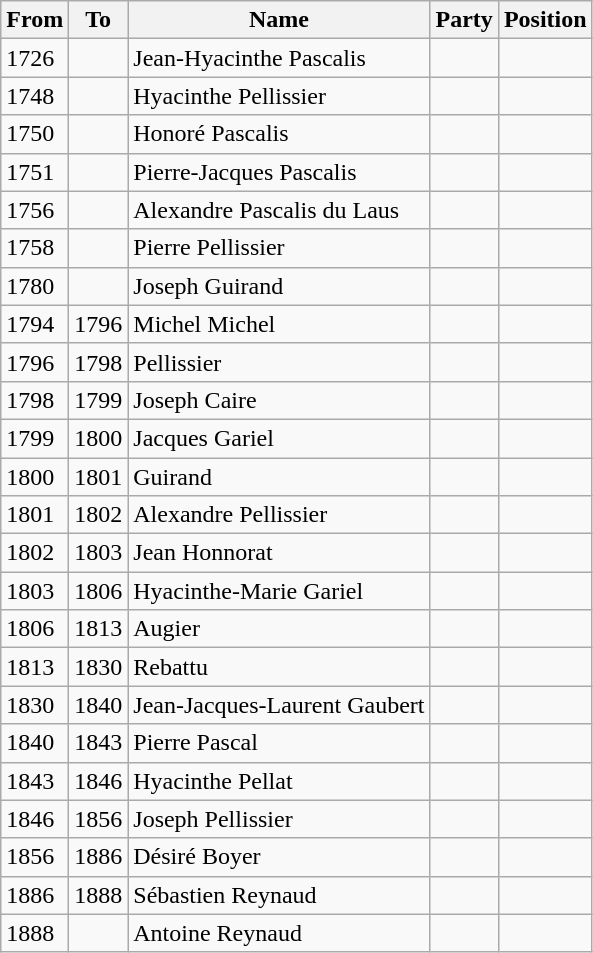<table class="wikitable">
<tr>
<th>From</th>
<th>To</th>
<th>Name</th>
<th>Party</th>
<th>Position</th>
</tr>
<tr>
<td>1726</td>
<td></td>
<td>Jean-Hyacinthe Pascalis</td>
<td></td>
<td></td>
</tr>
<tr>
<td>1748</td>
<td></td>
<td>Hyacinthe Pellissier</td>
<td></td>
<td></td>
</tr>
<tr>
<td>1750</td>
<td></td>
<td>Honoré Pascalis</td>
<td></td>
<td></td>
</tr>
<tr>
<td>1751</td>
<td></td>
<td>Pierre-Jacques Pascalis</td>
<td></td>
<td></td>
</tr>
<tr>
<td>1756</td>
<td></td>
<td>Alexandre Pascalis du Laus</td>
<td></td>
<td></td>
</tr>
<tr>
<td>1758</td>
<td></td>
<td>Pierre Pellissier</td>
<td></td>
<td></td>
</tr>
<tr>
<td>1780</td>
<td></td>
<td>Joseph Guirand</td>
<td></td>
<td></td>
</tr>
<tr>
<td>1794</td>
<td>1796</td>
<td>Michel Michel</td>
<td></td>
<td></td>
</tr>
<tr>
<td>1796</td>
<td>1798</td>
<td>Pellissier</td>
<td></td>
<td></td>
</tr>
<tr>
<td>1798</td>
<td>1799</td>
<td>Joseph Caire</td>
<td></td>
<td></td>
</tr>
<tr>
<td>1799</td>
<td>1800</td>
<td>Jacques Gariel</td>
<td></td>
<td></td>
</tr>
<tr>
<td>1800</td>
<td>1801</td>
<td>Guirand</td>
<td></td>
<td></td>
</tr>
<tr>
<td>1801</td>
<td>1802</td>
<td>Alexandre Pellissier</td>
<td></td>
<td></td>
</tr>
<tr>
<td>1802</td>
<td>1803</td>
<td>Jean Honnorat</td>
<td></td>
<td></td>
</tr>
<tr>
<td>1803</td>
<td>1806</td>
<td>Hyacinthe-Marie Gariel</td>
<td></td>
<td></td>
</tr>
<tr>
<td>1806</td>
<td>1813</td>
<td>Augier</td>
<td></td>
<td></td>
</tr>
<tr>
<td>1813</td>
<td>1830</td>
<td>Rebattu</td>
<td></td>
<td></td>
</tr>
<tr>
<td>1830</td>
<td>1840</td>
<td>Jean-Jacques-Laurent Gaubert</td>
<td></td>
<td></td>
</tr>
<tr>
<td>1840</td>
<td>1843</td>
<td>Pierre Pascal</td>
<td></td>
<td></td>
</tr>
<tr>
<td>1843</td>
<td>1846</td>
<td>Hyacinthe Pellat</td>
<td></td>
<td></td>
</tr>
<tr>
<td>1846</td>
<td>1856</td>
<td>Joseph Pellissier</td>
<td></td>
<td></td>
</tr>
<tr>
<td>1856</td>
<td>1886</td>
<td>Désiré Boyer</td>
<td></td>
<td></td>
</tr>
<tr>
<td>1886</td>
<td>1888</td>
<td>Sébastien Reynaud</td>
<td></td>
<td></td>
</tr>
<tr>
<td>1888</td>
<td></td>
<td>Antoine Reynaud</td>
<td></td>
<td></td>
</tr>
</table>
